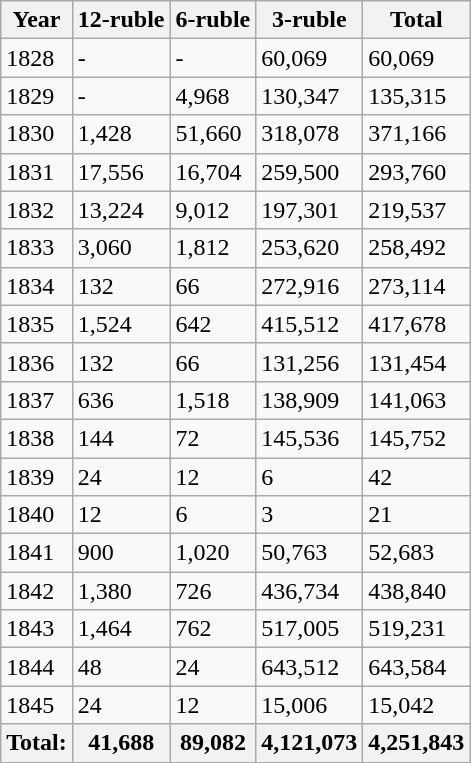<table class = "wikitable">
<tr>
<th>Year</th>
<th>12-ruble</th>
<th>6-ruble</th>
<th>3-ruble</th>
<th>Total</th>
</tr>
<tr>
<td>1828</td>
<td>-</td>
<td>-</td>
<td>60,069</td>
<td>60,069</td>
</tr>
<tr>
<td>1829</td>
<td>-</td>
<td>4,968</td>
<td>130,347</td>
<td>135,315</td>
</tr>
<tr>
<td>1830</td>
<td>1,428</td>
<td>51,660</td>
<td>318,078</td>
<td>371,166</td>
</tr>
<tr>
<td>1831</td>
<td>17,556</td>
<td>16,704</td>
<td>259,500</td>
<td>293,760</td>
</tr>
<tr>
<td>1832</td>
<td>13,224</td>
<td>9,012</td>
<td>197,301</td>
<td>219,537</td>
</tr>
<tr>
<td>1833</td>
<td>3,060</td>
<td>1,812</td>
<td>253,620</td>
<td>258,492</td>
</tr>
<tr>
<td>1834</td>
<td>132</td>
<td>66</td>
<td>272,916</td>
<td>273,114</td>
</tr>
<tr>
<td>1835</td>
<td>1,524</td>
<td>642</td>
<td>415,512</td>
<td>417,678</td>
</tr>
<tr>
<td>1836</td>
<td>132</td>
<td>66</td>
<td>131,256</td>
<td>131,454</td>
</tr>
<tr>
<td>1837</td>
<td>636</td>
<td>1,518</td>
<td>138,909</td>
<td>141,063</td>
</tr>
<tr>
<td>1838</td>
<td>144</td>
<td>72</td>
<td>145,536</td>
<td>145,752</td>
</tr>
<tr>
<td>1839</td>
<td>24</td>
<td>12</td>
<td>6</td>
<td>42</td>
</tr>
<tr>
<td>1840</td>
<td>12</td>
<td>6</td>
<td>3</td>
<td>21</td>
</tr>
<tr>
<td>1841</td>
<td>900</td>
<td>1,020</td>
<td>50,763</td>
<td>52,683</td>
</tr>
<tr>
<td>1842</td>
<td>1,380</td>
<td>726</td>
<td>436,734</td>
<td>438,840</td>
</tr>
<tr>
<td>1843</td>
<td>1,464</td>
<td>762</td>
<td>517,005</td>
<td>519,231</td>
</tr>
<tr>
<td>1844</td>
<td>48</td>
<td>24</td>
<td>643,512</td>
<td>643,584</td>
</tr>
<tr>
<td>1845</td>
<td>24</td>
<td>12</td>
<td>15,006</td>
<td>15,042</td>
</tr>
<tr>
<th>Total:</th>
<th>41,688</th>
<th>89,082</th>
<th>4,121,073</th>
<th>4,251,843</th>
</tr>
</table>
